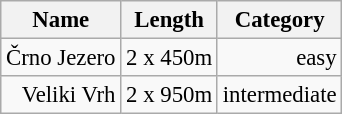<table class="wikitable" style="font-size:95%;">
<tr>
<th>Name</th>
<th>Length</th>
<th>Category</th>
</tr>
<tr align=right>
<td>Črno Jezero</td>
<td>2 x 450m</td>
<td>easy</td>
</tr>
<tr align=right>
<td>Veliki Vrh</td>
<td>2 x 950m</td>
<td>intermediate</td>
</tr>
</table>
